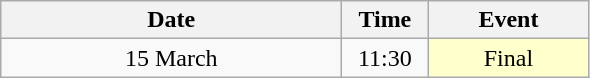<table class = "wikitable" style="text-align:center;">
<tr>
<th width=220>Date</th>
<th width=50>Time</th>
<th width=100>Event</th>
</tr>
<tr>
<td>15 March</td>
<td>11:30</td>
<td bgcolor=ffffcc>Final</td>
</tr>
</table>
